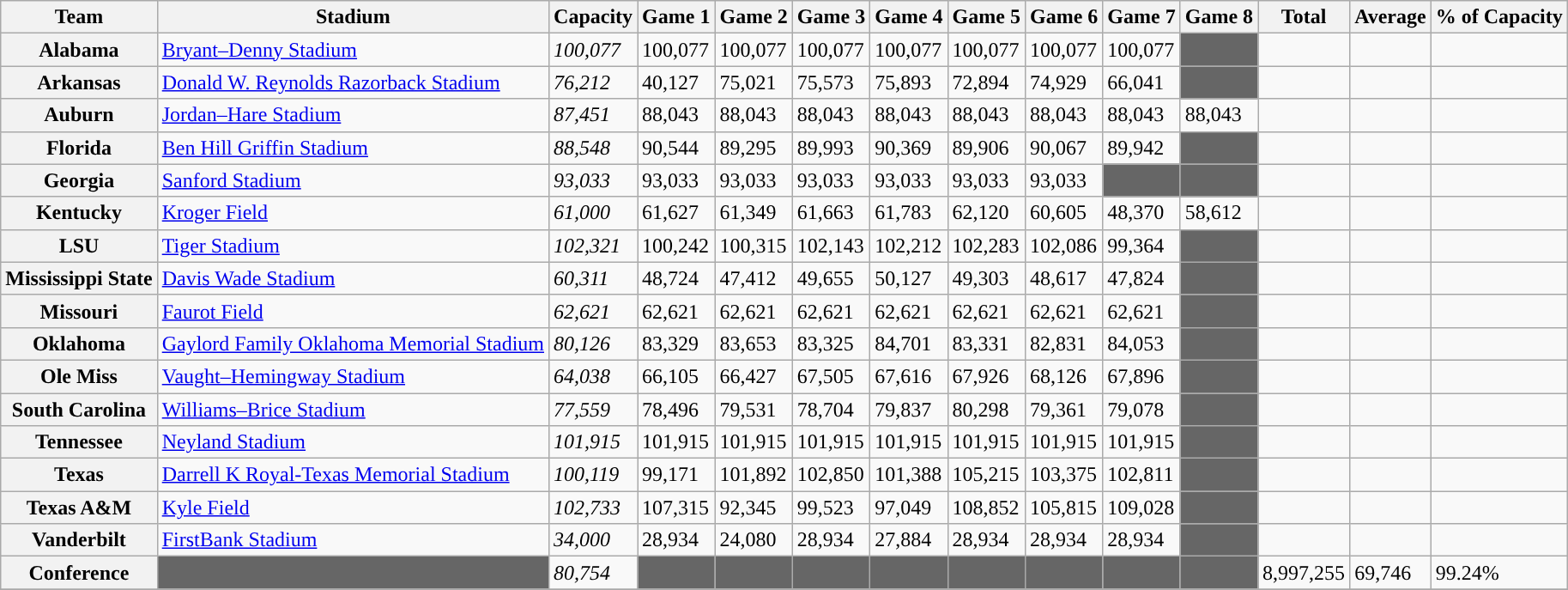<table class="wikitable sortable">
<tr>
<th>Team</th>
<th>Stadium</th>
<th>Capacity</th>
<th>Game 1</th>
<th>Game 2</th>
<th>Game 3</th>
<th>Game 4</th>
<th>Game 5</th>
<th>Game 6</th>
<th>Game 7</th>
<th>Game 8</th>
<th>Total</th>
<th>Average</th>
<th>% of Capacity</th>
</tr>
<tr>
<th>Alabama</th>
<td><a href='#'>Bryant–Denny Stadium</a></td>
<td><em>100,077</em></td>
<td>100,077</td>
<td>100,077</td>
<td>100,077</td>
<td>100,077</td>
<td>100,077</td>
<td>100,077</td>
<td>100,077</td>
<td style="background:#666666;"></td>
<td></td>
<td></td>
<td></td>
</tr>
<tr>
<th>Arkansas</th>
<td><a href='#'>Donald W. Reynolds Razorback Stadium</a></td>
<td><em>76,212</em></td>
<td>40,127</td>
<td>75,021</td>
<td>75,573</td>
<td>75,893</td>
<td>72,894</td>
<td>74,929</td>
<td>66,041</td>
<td style="background:#666666;"></td>
<td></td>
<td></td>
<td></td>
</tr>
<tr>
<th>Auburn</th>
<td><a href='#'>Jordan–Hare Stadium</a></td>
<td><em>87,451</em></td>
<td>88,043</td>
<td>88,043</td>
<td>88,043</td>
<td>88,043</td>
<td>88,043</td>
<td>88,043</td>
<td>88,043</td>
<td>88,043</td>
<td></td>
<td></td>
<td></td>
</tr>
<tr>
<th>Florida</th>
<td><a href='#'>Ben Hill Griffin Stadium</a></td>
<td><em>88,548</em></td>
<td>90,544</td>
<td>89,295</td>
<td>89,993</td>
<td>90,369</td>
<td>89,906</td>
<td>90,067</td>
<td>89,942</td>
<td style="background:#666666;"></td>
<td></td>
<td></td>
<td></td>
</tr>
<tr>
<th>Georgia</th>
<td><a href='#'>Sanford Stadium</a></td>
<td><em>93,033</em></td>
<td>93,033</td>
<td>93,033</td>
<td>93,033</td>
<td>93,033</td>
<td>93,033</td>
<td>93,033</td>
<td style="background:#666666;"></td>
<td style="background:#666666;"></td>
<td></td>
<td></td>
<td></td>
</tr>
<tr>
<th>Kentucky</th>
<td><a href='#'>Kroger Field</a></td>
<td><em>61,000</em></td>
<td>61,627</td>
<td>61,349</td>
<td>61,663</td>
<td>61,783</td>
<td>62,120</td>
<td>60,605</td>
<td>48,370</td>
<td>58,612</td>
<td></td>
<td></td>
<td></td>
</tr>
<tr>
<th>LSU</th>
<td><a href='#'>Tiger Stadium</a></td>
<td><em>102,321</em></td>
<td>100,242</td>
<td>100,315</td>
<td>102,143</td>
<td>102,212</td>
<td>102,283</td>
<td>102,086</td>
<td>99,364</td>
<td style="background:#666666;"></td>
<td></td>
<td></td>
<td></td>
</tr>
<tr>
<th>Mississippi State</th>
<td><a href='#'>Davis Wade Stadium</a></td>
<td><em>60,311</em></td>
<td>48,724</td>
<td>47,412</td>
<td>49,655</td>
<td>50,127</td>
<td>49,303</td>
<td>48,617</td>
<td>47,824</td>
<td style="background:#666666;"></td>
<td></td>
<td></td>
<td></td>
</tr>
<tr>
<th>Missouri</th>
<td><a href='#'>Faurot Field</a></td>
<td><em>62,621</em></td>
<td>62,621</td>
<td>62,621</td>
<td>62,621</td>
<td>62,621</td>
<td>62,621</td>
<td>62,621</td>
<td>62,621</td>
<td style="background:#666666;"></td>
<td></td>
<td></td>
<td></td>
</tr>
<tr>
<th>Oklahoma</th>
<td><a href='#'>Gaylord Family Oklahoma Memorial Stadium</a></td>
<td><em>80,126</em></td>
<td>83,329</td>
<td>83,653</td>
<td>83,325</td>
<td>84,701</td>
<td>83,331</td>
<td>82,831</td>
<td>84,053</td>
<td style="background:#666666;"></td>
<td></td>
<td></td>
<td></td>
</tr>
<tr>
<th>Ole Miss</th>
<td><a href='#'>Vaught–Hemingway Stadium</a></td>
<td><em>64,038</em></td>
<td>66,105</td>
<td>66,427</td>
<td>67,505</td>
<td>67,616</td>
<td>67,926</td>
<td>68,126</td>
<td>67,896</td>
<td style="background:#666666;"></td>
<td></td>
<td></td>
<td></td>
</tr>
<tr>
<th>South Carolina</th>
<td><a href='#'>Williams–Brice Stadium</a></td>
<td><em>77,559</em></td>
<td>78,496</td>
<td>79,531</td>
<td>78,704</td>
<td>79,837</td>
<td>80,298</td>
<td>79,361</td>
<td>79,078</td>
<td style="background:#666666;"></td>
<td></td>
<td></td>
<td></td>
</tr>
<tr>
<th>Tennessee</th>
<td><a href='#'>Neyland Stadium</a></td>
<td><em>101,915</em></td>
<td>101,915</td>
<td>101,915</td>
<td>101,915</td>
<td>101,915</td>
<td>101,915</td>
<td>101,915</td>
<td>101,915</td>
<td style="background:#666666;"></td>
<td></td>
<td></td>
<td></td>
</tr>
<tr>
<th>Texas</th>
<td><a href='#'>Darrell K Royal-Texas Memorial Stadium</a></td>
<td><em>100,119</em></td>
<td>99,171</td>
<td>101,892</td>
<td>102,850</td>
<td>101,388</td>
<td>105,215</td>
<td>103,375</td>
<td>102,811</td>
<td style="background:#666666;"></td>
<td></td>
<td></td>
<td></td>
</tr>
<tr>
<th>Texas A&M</th>
<td><a href='#'>Kyle Field</a></td>
<td><em>102,733</em></td>
<td>107,315</td>
<td>92,345</td>
<td>99,523</td>
<td>97,049</td>
<td>108,852</td>
<td>105,815</td>
<td>109,028</td>
<td style="background:#666666;"></td>
<td></td>
<td></td>
<td></td>
</tr>
<tr>
<th>Vanderbilt</th>
<td><a href='#'>FirstBank Stadium</a></td>
<td><em>34,000</em></td>
<td>28,934</td>
<td>24,080</td>
<td>28,934</td>
<td>27,884</td>
<td>28,934</td>
<td>28,934</td>
<td>28,934</td>
<td style="background:#666666;"></td>
<td></td>
<td></td>
<td></td>
</tr>
<tr>
<th><strong>Conference</strong></th>
<td style="background:#666666;"></td>
<td><em>80,754</em></td>
<td style="background:#666666;"></td>
<td style="background:#666666;"></td>
<td style="background:#666666;"></td>
<td style="background:#666666;"></td>
<td style="background:#666666;"></td>
<td style="background:#666666;"></td>
<td style="background:#666666;"></td>
<td style="background:#666666;"></td>
<td>8,997,255</td>
<td>69,746</td>
<td>99.24%</td>
</tr>
<tr>
</tr>
</table>
